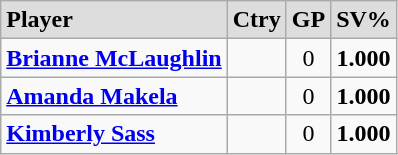<table class="wikitable">
<tr align="center" style="font-weight:bold; background-color:#dddddd;" |>
<td align="left">Player</td>
<td>Ctry</td>
<td>GP</td>
<td>SV%</td>
</tr>
<tr align="center">
<td align="left"><strong><a href='#'>Brianne McLaughlin</a></strong></td>
<td></td>
<td>0</td>
<td><strong>1.000</strong></td>
</tr>
<tr align="center">
<td align="left"><strong><a href='#'>Amanda Makela</a></strong></td>
<td></td>
<td>0</td>
<td><strong>1.000</strong></td>
</tr>
<tr align="center">
<td align="left"><strong><a href='#'>Kimberly Sass</a></strong></td>
<td></td>
<td>0</td>
<td><strong>1.000</strong></td>
</tr>
</table>
